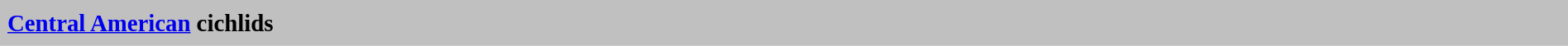<table cellspacing="4" width="100%" style="border:1px solid #C0C0C0; background:silver">
<tr>
<td height="25px" style="font-size:120%; text-align:left; background:silver"><strong><a href='#'>Central American</a> cichlids </strong></td>
</tr>
</table>
